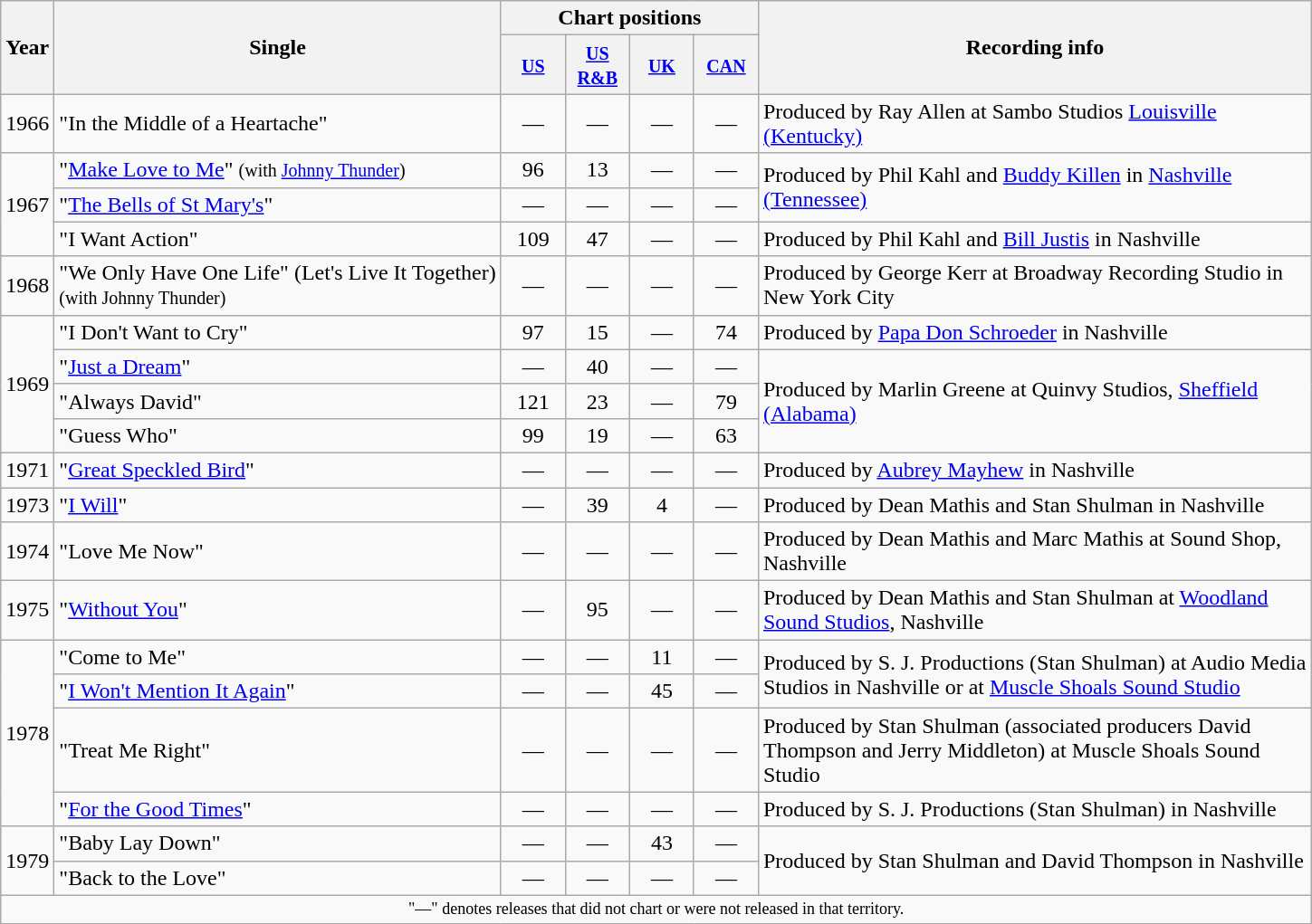<table class="wikitable">
<tr>
<th rowspan="2">Year</th>
<th rowspan="2">Single</th>
<th colspan="4">Chart positions</th>
<th rowspan="2" width=400>Recording info</th>
</tr>
<tr>
<th style="width:40px"><small><a href='#'>US</a></small><br></th>
<th style="width:40px"><small><a href='#'>US<br>R&B</a></small><br></th>
<th style="width:40px"><small><a href='#'>UK</a></small><br></th>
<th style="width:40px"><small><a href='#'>CAN</a></small><br></th>
</tr>
<tr>
<td>1966</td>
<td>"In the Middle of a Heartache"</td>
<td align=center>—</td>
<td align=center>—</td>
<td align=center>—</td>
<td align=center>—</td>
<td>Produced by Ray Allen at Sambo Studios <a href='#'>Louisville (Kentucky)</a></td>
</tr>
<tr>
<td rowspan="3">1967</td>
<td>"<a href='#'>Make Love to Me</a>" <small>(with <a href='#'>Johnny Thunder</a>)</small></td>
<td align=center>96</td>
<td align=center>13</td>
<td align=center>—</td>
<td align=center>—</td>
<td rowspan="2">Produced by Phil Kahl and <a href='#'>Buddy Killen</a> in <a href='#'>Nashville (Tennessee)</a></td>
</tr>
<tr>
<td>"<a href='#'>The Bells of St Mary's</a>"</td>
<td align=center>—</td>
<td align=center>—</td>
<td align=center>—</td>
<td align=center>—</td>
</tr>
<tr>
<td>"I Want Action"</td>
<td align=center>109</td>
<td align=center>47</td>
<td align=center>—</td>
<td align=center>—</td>
<td>Produced by Phil Kahl and <a href='#'>Bill Justis</a> in Nashville</td>
</tr>
<tr>
<td>1968</td>
<td>"We Only Have One Life" (Let's Live It Together) <br><small>(with Johnny Thunder)</small></td>
<td align=center>—</td>
<td align=center>—</td>
<td align=center>—</td>
<td align=center>—</td>
<td>Produced by George Kerr at Broadway Recording Studio in New York City</td>
</tr>
<tr>
<td rowspan="4">1969</td>
<td>"I Don't Want to Cry"</td>
<td align=center>97</td>
<td align=center>15</td>
<td align=center>—</td>
<td align=center>74</td>
<td>Produced by <a href='#'>Papa Don Schroeder</a> in Nashville</td>
</tr>
<tr>
<td>"<a href='#'>Just a Dream</a>"</td>
<td align=center>—</td>
<td align=center>40</td>
<td align=center>—</td>
<td align=center>—</td>
<td rowspan="3">Produced by Marlin Greene at Quinvy Studios, <a href='#'>Sheffield (Alabama)</a></td>
</tr>
<tr>
<td>"Always David"</td>
<td align=center>121</td>
<td align=center>23</td>
<td align=center>—</td>
<td align=center>79</td>
</tr>
<tr>
<td>"Guess Who"</td>
<td align=center>99</td>
<td align=center>19</td>
<td align=center>—</td>
<td align=center>63</td>
</tr>
<tr>
<td>1971</td>
<td>"<a href='#'>Great Speckled Bird</a>"</td>
<td align=center>—</td>
<td align=center>—</td>
<td align=center>—</td>
<td align=center>—</td>
<td>Produced by <a href='#'>Aubrey Mayhew</a> in Nashville</td>
</tr>
<tr>
<td>1973</td>
<td>"<a href='#'>I Will</a>"</td>
<td align=center>—</td>
<td align=center>39</td>
<td align=center>4</td>
<td align=center>—</td>
<td>Produced by Dean Mathis and Stan Shulman in Nashville</td>
</tr>
<tr>
<td>1974</td>
<td>"Love Me Now"</td>
<td align=center>—</td>
<td align=center>—</td>
<td align=center>—</td>
<td align=center>—</td>
<td>Produced by Dean Mathis and Marc Mathis at Sound Shop, Nashville</td>
</tr>
<tr>
<td>1975</td>
<td>"<a href='#'>Without You</a>"</td>
<td align=center>—</td>
<td align=center>95</td>
<td align=center>—</td>
<td align=center>—</td>
<td>Produced by Dean Mathis and Stan Shulman at <a href='#'>Woodland Sound Studios</a>, Nashville</td>
</tr>
<tr>
<td rowspan="4">1978</td>
<td>"Come to Me"</td>
<td align=center>—</td>
<td align=center>—</td>
<td align=center>11</td>
<td align=center>—</td>
<td rowspan="2">Produced by S. J. Productions (Stan Shulman) at Audio Media Studios in Nashville or at <a href='#'>Muscle Shoals Sound Studio</a></td>
</tr>
<tr>
<td>"<a href='#'>I Won't Mention It Again</a>"</td>
<td align=center>—</td>
<td align=center>—</td>
<td align=center>45</td>
<td align=center>—</td>
</tr>
<tr>
<td>"Treat Me Right"</td>
<td align=center>—</td>
<td align=center>—</td>
<td align=center>—</td>
<td align=center>—</td>
<td>Produced by Stan Shulman (associated producers David Thompson and Jerry Middleton) at Muscle Shoals Sound Studio</td>
</tr>
<tr>
<td>"<a href='#'>For the Good Times</a>"</td>
<td align=center>—</td>
<td align=center>—</td>
<td align=center>—</td>
<td align=center>—</td>
<td>Produced by S. J. Productions (Stan Shulman) in Nashville</td>
</tr>
<tr>
<td rowspan="2">1979</td>
<td>"Baby Lay Down"</td>
<td align=center>—</td>
<td align=center>—</td>
<td align=center>43</td>
<td align=center>—</td>
<td rowspan="2">Produced by Stan Shulman and David Thompson in Nashville</td>
</tr>
<tr>
<td>"Back to the Love"</td>
<td align=center>—</td>
<td align=center>—</td>
<td align=center>—</td>
<td align=center>—</td>
</tr>
<tr>
<td colspan="9" style="text-align:center; font-size:9pt;">"—" denotes releases that did not chart or were not released in that territory.</td>
</tr>
</table>
